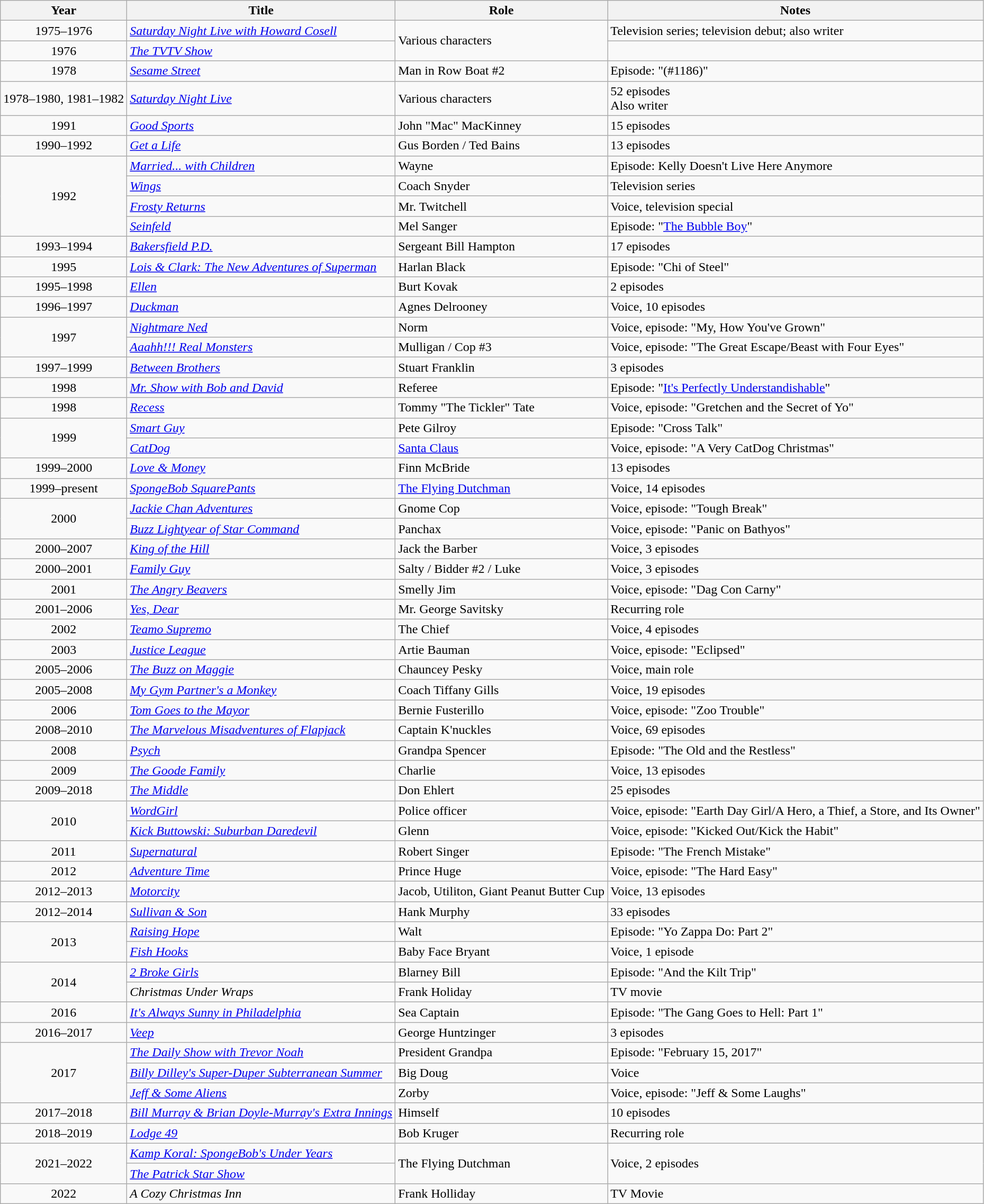<table class="wikitable sortable">
<tr>
<th>Year</th>
<th>Title</th>
<th>Role</th>
<th>Notes</th>
</tr>
<tr>
<td align=center>1975–1976</td>
<td><em><a href='#'>Saturday Night Live with Howard Cosell</a></em></td>
<td rowspan="2">Various characters</td>
<td>Television series; television debut; also writer</td>
</tr>
<tr>
<td align=center>1976</td>
<td><em><a href='#'>The TVTV Show</a></em></td>
<td></td>
</tr>
<tr>
<td align=center>1978</td>
<td><em><a href='#'>Sesame Street</a></em></td>
<td>Man in Row Boat #2</td>
<td>Episode: "(#1186)"</td>
</tr>
<tr>
<td align=center>1978–1980, 1981–1982</td>
<td><em><a href='#'>Saturday Night Live</a></em></td>
<td>Various characters</td>
<td>52 episodes<br>Also writer</td>
</tr>
<tr>
<td align=center>1991</td>
<td><em><a href='#'>Good Sports</a></em></td>
<td>John "Mac" MacKinney</td>
<td>15 episodes</td>
</tr>
<tr>
<td align=center>1990–1992</td>
<td><em><a href='#'>Get a Life</a></em></td>
<td>Gus Borden / Ted Bains</td>
<td>13 episodes</td>
</tr>
<tr>
<td align=center rowspan="4">1992</td>
<td><em><a href='#'>Married... with Children</a></em></td>
<td>Wayne</td>
<td>Episode: Kelly Doesn't Live Here Anymore</td>
</tr>
<tr>
<td><em><a href='#'>Wings</a></em></td>
<td>Coach Snyder</td>
<td>Television series</td>
</tr>
<tr>
<td><em><a href='#'>Frosty Returns</a></em></td>
<td>Mr. Twitchell</td>
<td>Voice, television special</td>
</tr>
<tr>
<td><em><a href='#'>Seinfeld</a></em></td>
<td>Mel Sanger</td>
<td>Episode: "<a href='#'>The Bubble Boy</a>"</td>
</tr>
<tr>
<td align=center>1993–1994</td>
<td><em><a href='#'>Bakersfield P.D.</a></em></td>
<td>Sergeant Bill Hampton</td>
<td>17 episodes</td>
</tr>
<tr>
<td align=center>1995</td>
<td><em><a href='#'>Lois & Clark: The New Adventures of Superman</a></em></td>
<td>Harlan Black</td>
<td>Episode: "Chi of Steel"</td>
</tr>
<tr>
<td align=center>1995–1998</td>
<td><em><a href='#'>Ellen</a></em></td>
<td>Burt Kovak</td>
<td>2 episodes</td>
</tr>
<tr>
<td align=center>1996–1997</td>
<td><em><a href='#'>Duckman</a></em></td>
<td>Agnes Delrooney</td>
<td>Voice, 10 episodes</td>
</tr>
<tr>
<td align=center rowspan="2">1997</td>
<td><em><a href='#'>Nightmare Ned</a></em></td>
<td>Norm</td>
<td>Voice, episode: "My, How You've Grown"</td>
</tr>
<tr>
<td><em><a href='#'>Aaahh!!! Real Monsters</a></em></td>
<td>Mulligan / Cop #3</td>
<td>Voice, episode: "The Great Escape/Beast with Four Eyes"</td>
</tr>
<tr>
<td align=center>1997–1999</td>
<td><em><a href='#'>Between Brothers</a></em></td>
<td>Stuart Franklin</td>
<td>3 episodes</td>
</tr>
<tr>
<td align=center>1998</td>
<td><em><a href='#'>Mr. Show with Bob and David</a></em></td>
<td>Referee</td>
<td>Episode: "<a href='#'>It's Perfectly Understandishable</a>"</td>
</tr>
<tr>
<td align=center>1998</td>
<td><em><a href='#'>Recess</a></em></td>
<td>Tommy "The Tickler" Tate</td>
<td>Voice, episode: "Gretchen and the Secret of Yo"</td>
</tr>
<tr>
<td rowspan="2" align="center">1999</td>
<td><em><a href='#'>Smart Guy</a></em></td>
<td>Pete Gilroy</td>
<td>Episode: "Cross Talk"</td>
</tr>
<tr>
<td><em><a href='#'>CatDog</a></em></td>
<td><a href='#'>Santa Claus</a></td>
<td>Voice, episode: "A Very CatDog Christmas"</td>
</tr>
<tr>
<td align=center>1999–2000</td>
<td><em><a href='#'>Love & Money</a></em></td>
<td>Finn McBride</td>
<td>13 episodes</td>
</tr>
<tr>
<td align=center>1999–present</td>
<td><em><a href='#'>SpongeBob SquarePants</a></em></td>
<td><a href='#'>The Flying Dutchman</a></td>
<td>Voice, 14 episodes</td>
</tr>
<tr>
<td align="center" rowspan="2">2000</td>
<td><em><a href='#'>Jackie Chan Adventures</a></em></td>
<td>Gnome Cop</td>
<td>Voice, episode: "Tough Break"</td>
</tr>
<tr>
<td><em><a href='#'>Buzz Lightyear of Star Command</a></em></td>
<td>Panchax</td>
<td>Voice, episode: "Panic on Bathyos"</td>
</tr>
<tr>
<td align=center>2000–2007</td>
<td><em><a href='#'>King of the Hill</a></em></td>
<td>Jack the Barber</td>
<td>Voice, 3 episodes</td>
</tr>
<tr>
<td align=center>2000–2001</td>
<td><em><a href='#'>Family Guy</a></em></td>
<td>Salty / Bidder #2 / Luke</td>
<td>Voice, 3 episodes</td>
</tr>
<tr>
<td align=center>2001</td>
<td><em><a href='#'>The Angry Beavers</a></em></td>
<td>Smelly Jim</td>
<td>Voice, episode: "Dag Con Carny"</td>
</tr>
<tr>
<td align=center>2001–2006</td>
<td><em><a href='#'>Yes, Dear</a></em></td>
<td>Mr. George Savitsky</td>
<td>Recurring role</td>
</tr>
<tr>
<td align=center>2002</td>
<td><em><a href='#'>Teamo Supremo</a></em></td>
<td>The Chief</td>
<td>Voice, 4 episodes</td>
</tr>
<tr>
<td align=center>2003</td>
<td><em><a href='#'>Justice League</a></em></td>
<td>Artie Bauman</td>
<td>Voice, episode: "Eclipsed"</td>
</tr>
<tr>
<td align=center>2005–2006</td>
<td><em><a href='#'>The Buzz on Maggie</a></em></td>
<td>Chauncey Pesky</td>
<td>Voice, main role</td>
</tr>
<tr>
<td align=center>2005–2008</td>
<td><em><a href='#'>My Gym Partner's a Monkey</a></em></td>
<td>Coach Tiffany Gills</td>
<td>Voice, 19 episodes</td>
</tr>
<tr>
<td align=center>2006</td>
<td><em><a href='#'>Tom Goes to the Mayor</a></em></td>
<td>Bernie Fusterillo</td>
<td>Voice, episode: "Zoo Trouble"</td>
</tr>
<tr>
<td align=center>2008–2010</td>
<td><em><a href='#'>The Marvelous Misadventures of Flapjack</a></em></td>
<td>Captain K'nuckles</td>
<td>Voice, 69 episodes</td>
</tr>
<tr>
<td align=center>2008</td>
<td><em><a href='#'>Psych</a></em></td>
<td>Grandpa Spencer</td>
<td>Episode: "The Old and the Restless"</td>
</tr>
<tr>
<td align=center>2009</td>
<td><em><a href='#'>The Goode Family</a></em></td>
<td>Charlie</td>
<td>Voice, 13 episodes</td>
</tr>
<tr>
<td align=center>2009–2018</td>
<td><em><a href='#'>The Middle</a></em></td>
<td>Don Ehlert</td>
<td>25 episodes</td>
</tr>
<tr>
<td align=center rowspan="2">2010</td>
<td><em><a href='#'>WordGirl</a></em></td>
<td>Police officer</td>
<td>Voice, episode: "Earth Day Girl/A Hero, a Thief, a Store, and Its Owner"</td>
</tr>
<tr>
<td><em><a href='#'>Kick Buttowski: Suburban Daredevil</a></em></td>
<td>Glenn</td>
<td>Voice, episode: "Kicked Out/Kick the Habit"</td>
</tr>
<tr>
<td align=center>2011</td>
<td><em><a href='#'>Supernatural</a></em></td>
<td>Robert Singer</td>
<td>Episode: "The French Mistake"</td>
</tr>
<tr>
<td align=center>2012</td>
<td><em><a href='#'>Adventure Time</a></em></td>
<td>Prince Huge</td>
<td>Voice, episode: "The Hard Easy"</td>
</tr>
<tr>
<td align=center>2012–2013</td>
<td><em><a href='#'>Motorcity</a></em></td>
<td>Jacob, Utiliton, Giant Peanut Butter Cup</td>
<td>Voice, 13 episodes</td>
</tr>
<tr>
<td align=center>2012–2014</td>
<td><em><a href='#'>Sullivan & Son</a></em></td>
<td>Hank Murphy</td>
<td>33 episodes</td>
</tr>
<tr>
<td align=center rowspan="2">2013</td>
<td><em><a href='#'>Raising Hope</a></em></td>
<td>Walt</td>
<td>Episode: "Yo Zappa Do: Part 2"</td>
</tr>
<tr>
<td><em><a href='#'>Fish Hooks</a></em></td>
<td>Baby Face Bryant</td>
<td>Voice, 1 episode</td>
</tr>
<tr>
<td align=center rowspan="2">2014</td>
<td><em><a href='#'>2 Broke Girls</a></em></td>
<td>Blarney Bill</td>
<td>Episode: "And the Kilt Trip"</td>
</tr>
<tr>
<td><em>Christmas Under Wraps</em></td>
<td>Frank Holiday</td>
<td>TV movie</td>
</tr>
<tr>
<td align=center>2016</td>
<td><em><a href='#'>It's Always Sunny in Philadelphia</a></em></td>
<td>Sea Captain</td>
<td>Episode: "The Gang Goes to Hell: Part 1"</td>
</tr>
<tr>
<td align=center>2016–2017</td>
<td><em><a href='#'>Veep</a></em></td>
<td>George Huntzinger</td>
<td>3 episodes</td>
</tr>
<tr>
<td rowspan="3" align="center">2017</td>
<td><em><a href='#'>The Daily Show with Trevor Noah</a></em></td>
<td>President Grandpa</td>
<td>Episode: "February 15, 2017"</td>
</tr>
<tr>
<td><em><a href='#'>Billy Dilley's Super-Duper Subterranean Summer</a></em></td>
<td>Big Doug</td>
<td>Voice</td>
</tr>
<tr>
<td><em><a href='#'>Jeff & Some Aliens</a></em></td>
<td>Zorby</td>
<td>Voice, episode: "Jeff & Some Laughs"</td>
</tr>
<tr>
<td align=center>2017–2018</td>
<td><em><a href='#'>Bill Murray & Brian Doyle-Murray's Extra Innings</a></em></td>
<td>Himself</td>
<td>10 episodes</td>
</tr>
<tr>
<td align=center>2018–2019</td>
<td><em><a href='#'>Lodge 49</a></em></td>
<td>Bob Kruger</td>
<td>Recurring role</td>
</tr>
<tr>
<td align=center rowspan="2">2021–2022</td>
<td><em><a href='#'>Kamp Koral: SpongeBob's Under Years</a></em></td>
<td rowspan="2">The Flying Dutchman</td>
<td rowspan="2">Voice, 2 episodes</td>
</tr>
<tr>
<td><em><a href='#'>The Patrick Star Show</a></em></td>
</tr>
<tr>
<td align=center>2022</td>
<td><em>A Cozy Christmas Inn</em></td>
<td>Frank Holliday</td>
<td>TV Movie</td>
</tr>
</table>
